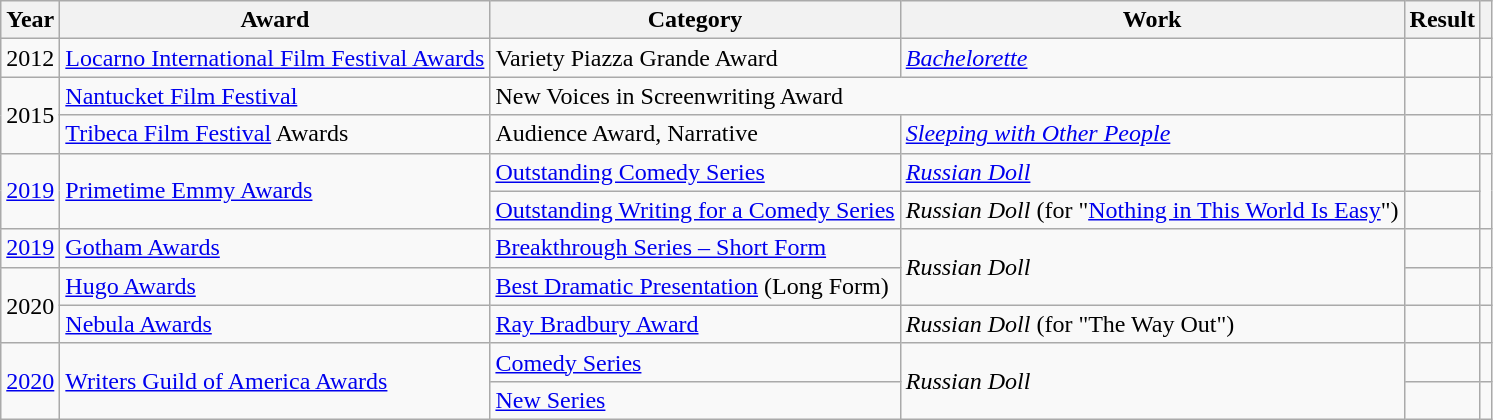<table class="wikitable plainrowheaders sortable" style="margin-right: 0;">
<tr>
<th scope="col">Year</th>
<th scope="col">Award</th>
<th scope="col">Category</th>
<th scope="col">Work</th>
<th scope="col">Result</th>
<th scope="col" class="unsortable"></th>
</tr>
<tr>
<td>2012</td>
<td><a href='#'>Locarno International Film Festival Awards</a></td>
<td>Variety Piazza Grande Award</td>
<td><em><a href='#'>Bachelorette</a></em></td>
<td></td>
<td></td>
</tr>
<tr>
<td rowspan="2">2015</td>
<td><a href='#'>Nantucket Film Festival</a></td>
<td colspan="2">New Voices in Screenwriting Award</td>
<td></td>
<td></td>
</tr>
<tr>
<td><a href='#'>Tribeca Film Festival</a> Awards</td>
<td>Audience Award, Narrative</td>
<td><em><a href='#'>Sleeping with Other People</a></em></td>
<td></td>
<td></td>
</tr>
<tr>
<td rowspan="2"><a href='#'>2019</a></td>
<td rowspan="2"><a href='#'>Primetime Emmy Awards</a></td>
<td><a href='#'>Outstanding Comedy Series</a></td>
<td><em><a href='#'>Russian Doll</a></em></td>
<td></td>
<td rowspan="2"></td>
</tr>
<tr>
<td><a href='#'>Outstanding Writing for a Comedy Series</a></td>
<td><em>Russian Doll</em> (for "<a href='#'>Nothing in This World Is Easy</a>")</td>
<td></td>
</tr>
<tr>
<td><a href='#'>2019</a></td>
<td><a href='#'>Gotham Awards</a></td>
<td><a href='#'>Breakthrough Series – Short Form</a></td>
<td rowspan="2"><em>Russian Doll</em></td>
<td></td>
<td></td>
</tr>
<tr>
<td rowspan="2">2020</td>
<td><a href='#'>Hugo Awards</a></td>
<td><a href='#'>Best Dramatic Presentation</a> (Long Form)</td>
<td></td>
<td></td>
</tr>
<tr>
<td><a href='#'>Nebula Awards</a></td>
<td><a href='#'>Ray Bradbury Award</a></td>
<td><em>Russian Doll</em> (for "The Way Out")</td>
<td></td>
<td></td>
</tr>
<tr>
<td rowspan="2"><a href='#'>2020</a></td>
<td rowspan="2"><a href='#'>Writers Guild of America Awards</a></td>
<td><a href='#'>Comedy Series</a></td>
<td rowspan="2"><em>Russian Doll</em></td>
<td></td>
<td></td>
</tr>
<tr>
<td><a href='#'>New Series</a></td>
<td></td>
<td></td>
</tr>
</table>
